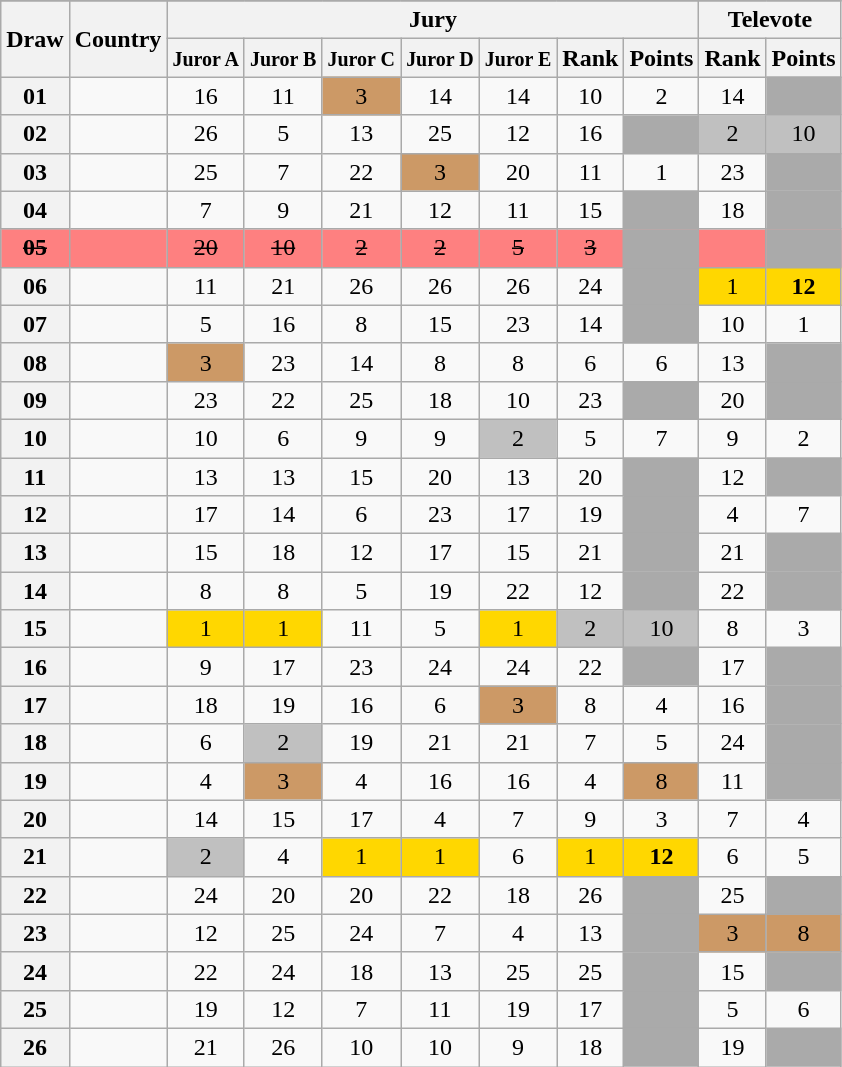<table class="sortable wikitable collapsible plainrowheaders" style="text-align:center;">
<tr>
</tr>
<tr>
<th scope="col" rowspan="2">Draw</th>
<th scope="col" rowspan="2">Country</th>
<th scope="col" colspan="7">Jury</th>
<th scope="col" colspan="2">Televote</th>
</tr>
<tr>
<th scope="col"><small>Juror A</small></th>
<th scope="col"><small>Juror B</small></th>
<th scope="col"><small>Juror C</small></th>
<th scope="col"><small>Juror D</small></th>
<th scope="col"><small>Juror E</small></th>
<th scope="col">Rank</th>
<th scope="col" class="unsortable">Points</th>
<th scope="col">Rank</th>
<th scope="col" class="unsortable">Points</th>
</tr>
<tr>
<th scope="row" style="text-align:center;">01</th>
<td style="text-align:left;"></td>
<td>16</td>
<td>11</td>
<td style="background:#CC9966;">3</td>
<td>14</td>
<td>14</td>
<td>10</td>
<td>2</td>
<td>14</td>
<td style="background:#AAAAAA;"></td>
</tr>
<tr>
<th scope="row" style="text-align:center;">02</th>
<td style="text-align:left;"></td>
<td>26</td>
<td>5</td>
<td>13</td>
<td>25</td>
<td>12</td>
<td>16</td>
<td style="background:#AAAAAA;"></td>
<td style="background:silver;">2</td>
<td style="background:silver;">10</td>
</tr>
<tr>
<th scope="row" style="text-align:center;">03</th>
<td style="text-align:left;"></td>
<td>25</td>
<td>7</td>
<td>22</td>
<td style="background:#CC9966;">3</td>
<td>20</td>
<td>11</td>
<td>1</td>
<td>23</td>
<td style="background:#AAAAAA;"></td>
</tr>
<tr>
<th scope="row" style="text-align:center;">04</th>
<td style="text-align:left;"></td>
<td>7</td>
<td>9</td>
<td>21</td>
<td>12</td>
<td>11</td>
<td>15</td>
<td style="background:#AAAAAA;"></td>
<td>18</td>
<td style="background:#AAAAAA;"></td>
</tr>
<tr style="background:#FE8080">
<th scope="row" style="text-align:center; background:#FE8080"><s>05</s></th>
<td style="text-align:left;"><s></s> </td>
<td><s>20</s></td>
<td><s>10</s></td>
<td><s>2</s></td>
<td><s>2</s></td>
<td><s>5</s></td>
<td><s>3</s></td>
<td style="background:#AAAAAA;"></td>
<td></td>
<td style="background:#AAAAAA;"></td>
</tr>
<tr>
<th scope="row" style="text-align:center;">06</th>
<td style="text-align:left;"></td>
<td>11</td>
<td>21</td>
<td>26</td>
<td>26</td>
<td>26</td>
<td>24</td>
<td style="background:#AAAAAA;"></td>
<td style="background:gold;">1</td>
<td style="background:gold;"><strong>12</strong></td>
</tr>
<tr>
<th scope="row" style="text-align:center;">07</th>
<td style="text-align:left;"></td>
<td>5</td>
<td>16</td>
<td>8</td>
<td>15</td>
<td>23</td>
<td>14</td>
<td style="background:#AAAAAA;"></td>
<td>10</td>
<td>1</td>
</tr>
<tr>
<th scope="row" style="text-align:center;">08</th>
<td style="text-align:left;"></td>
<td style="background:#CC9966;">3</td>
<td>23</td>
<td>14</td>
<td>8</td>
<td>8</td>
<td>6</td>
<td>6</td>
<td>13</td>
<td style="background:#AAAAAA;"></td>
</tr>
<tr>
<th scope="row" style="text-align:center;">09</th>
<td style="text-align:left;"></td>
<td>23</td>
<td>22</td>
<td>25</td>
<td>18</td>
<td>10</td>
<td>23</td>
<td style="background:#AAAAAA;"></td>
<td>20</td>
<td style="background:#AAAAAA;"></td>
</tr>
<tr>
<th scope="row" style="text-align:center;">10</th>
<td style="text-align:left;"></td>
<td>10</td>
<td>6</td>
<td>9</td>
<td>9</td>
<td style="background:silver;">2</td>
<td>5</td>
<td>7</td>
<td>9</td>
<td>2</td>
</tr>
<tr>
<th scope="row" style="text-align:center;">11</th>
<td style="text-align:left;"></td>
<td>13</td>
<td>13</td>
<td>15</td>
<td>20</td>
<td>13</td>
<td>20</td>
<td style="background:#AAAAAA;"></td>
<td>12</td>
<td style="background:#AAAAAA;"></td>
</tr>
<tr>
<th scope="row" style="text-align:center;">12</th>
<td style="text-align:left;"></td>
<td>17</td>
<td>14</td>
<td>6</td>
<td>23</td>
<td>17</td>
<td>19</td>
<td style="background:#AAAAAA;"></td>
<td>4</td>
<td>7</td>
</tr>
<tr>
<th scope="row" style="text-align:center;">13</th>
<td style="text-align:left;"></td>
<td>15</td>
<td>18</td>
<td>12</td>
<td>17</td>
<td>15</td>
<td>21</td>
<td style="background:#AAAAAA;"></td>
<td>21</td>
<td style="background:#AAAAAA;"></td>
</tr>
<tr>
<th scope="row" style="text-align:center;">14</th>
<td style="text-align:left;"></td>
<td>8</td>
<td>8</td>
<td>5</td>
<td>19</td>
<td>22</td>
<td>12</td>
<td style="background:#AAAAAA;"></td>
<td>22</td>
<td style="background:#AAAAAA;"></td>
</tr>
<tr>
<th scope="row" style="text-align:center;">15</th>
<td style="text-align:left;"></td>
<td style="background:gold;">1</td>
<td style="background:gold;">1</td>
<td>11</td>
<td>5</td>
<td style="background:gold;">1</td>
<td style="background:silver;">2</td>
<td style="background:silver;">10</td>
<td>8</td>
<td>3</td>
</tr>
<tr>
<th scope="row" style="text-align:center;">16</th>
<td style="text-align:left;"></td>
<td>9</td>
<td>17</td>
<td>23</td>
<td>24</td>
<td>24</td>
<td>22</td>
<td style="background:#AAAAAA;"></td>
<td>17</td>
<td style="background:#AAAAAA;"></td>
</tr>
<tr>
<th scope="row" style="text-align:center;">17</th>
<td style="text-align:left;"></td>
<td>18</td>
<td>19</td>
<td>16</td>
<td>6</td>
<td style="background:#CC9966;">3</td>
<td>8</td>
<td>4</td>
<td>16</td>
<td style="background:#AAAAAA;"></td>
</tr>
<tr>
<th scope="row" style="text-align:center;">18</th>
<td style="text-align:left;"></td>
<td>6</td>
<td style="background:silver;">2</td>
<td>19</td>
<td>21</td>
<td>21</td>
<td>7</td>
<td>5</td>
<td>24</td>
<td style="background:#AAAAAA;"></td>
</tr>
<tr>
<th scope="row" style="text-align:center;">19</th>
<td style="text-align:left;"></td>
<td>4</td>
<td style="background:#CC9966;">3</td>
<td>4</td>
<td>16</td>
<td>16</td>
<td>4</td>
<td style="background:#CC9966;">8</td>
<td>11</td>
<td style="background:#AAAAAA;"></td>
</tr>
<tr>
<th scope="row" style="text-align:center;">20</th>
<td style="text-align:left;"></td>
<td>14</td>
<td>15</td>
<td>17</td>
<td>4</td>
<td>7</td>
<td>9</td>
<td>3</td>
<td>7</td>
<td>4</td>
</tr>
<tr>
<th scope="row" style="text-align:center;">21</th>
<td style="text-align:left;"></td>
<td style="background:silver;">2</td>
<td>4</td>
<td style="background:gold;">1</td>
<td style="background:gold;">1</td>
<td>6</td>
<td style="background:gold;">1</td>
<td style="background:gold;"><strong>12</strong></td>
<td>6</td>
<td>5</td>
</tr>
<tr>
<th scope="row" style="text-align:center;">22</th>
<td style="text-align:left;"></td>
<td>24</td>
<td>20</td>
<td>20</td>
<td>22</td>
<td>18</td>
<td>26</td>
<td style="background:#AAAAAA;"></td>
<td>25</td>
<td style="background:#AAAAAA;"></td>
</tr>
<tr>
<th scope="row" style="text-align:center;">23</th>
<td style="text-align:left;"></td>
<td>12</td>
<td>25</td>
<td>24</td>
<td>7</td>
<td>4</td>
<td>13</td>
<td style="background:#AAAAAA;"></td>
<td style="background:#CC9966;">3</td>
<td style="background:#CC9966;">8</td>
</tr>
<tr>
<th scope="row" style="text-align:center;">24</th>
<td style="text-align:left;"></td>
<td>22</td>
<td>24</td>
<td>18</td>
<td>13</td>
<td>25</td>
<td>25</td>
<td style="background:#AAAAAA;"></td>
<td>15</td>
<td style="background:#AAAAAA;"></td>
</tr>
<tr>
<th scope="row" style="text-align:center;">25</th>
<td style="text-align:left;"></td>
<td>19</td>
<td>12</td>
<td>7</td>
<td>11</td>
<td>19</td>
<td>17</td>
<td style="background:#AAAAAA;"></td>
<td>5</td>
<td>6</td>
</tr>
<tr>
<th scope="row" style="text-align:center;">26</th>
<td style="text-align:left;"></td>
<td>21</td>
<td>26</td>
<td>10</td>
<td>10</td>
<td>9</td>
<td>18</td>
<td style="background:#AAAAAA;"></td>
<td>19</td>
<td style="background:#AAAAAA;"></td>
</tr>
</table>
